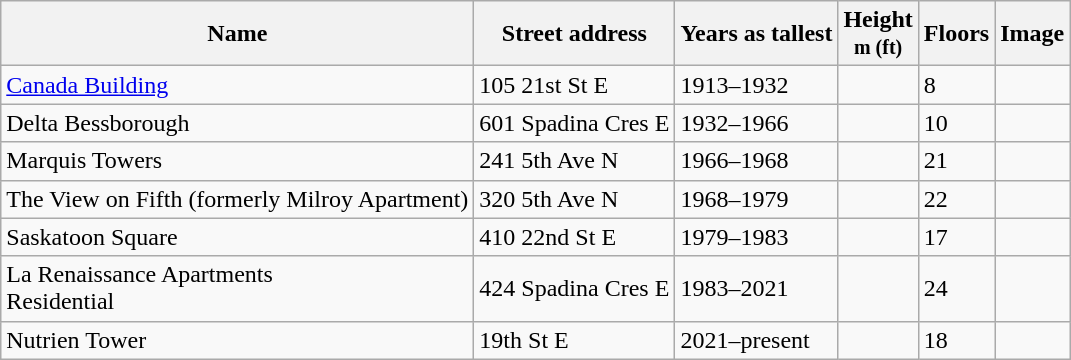<table class="wikitable sortable">
<tr>
<th>Name</th>
<th>Street address</th>
<th>Years as tallest</th>
<th>Height<br><small>m (ft)</small></th>
<th>Floors</th>
<th class="unsortable">Image</th>
</tr>
<tr>
<td><a href='#'>Canada Building</a></td>
<td>105 21st St E</td>
<td>1913–1932</td>
<td></td>
<td>8</td>
<td></td>
</tr>
<tr>
<td>Delta Bessborough</td>
<td>601 Spadina Cres E</td>
<td>1932–1966</td>
<td></td>
<td>10</td>
<td></td>
</tr>
<tr>
<td>Marquis Towers</td>
<td>241 5th Ave N</td>
<td>1966–1968</td>
<td></td>
<td>21</td>
<td></td>
</tr>
<tr>
<td>The View on Fifth (formerly Milroy Apartment)</td>
<td>320 5th Ave N</td>
<td>1968–1979</td>
<td></td>
<td>22</td>
</tr>
<tr>
<td>Saskatoon Square</td>
<td>410 22nd St E</td>
<td>1979–1983</td>
<td></td>
<td>17</td>
<td></td>
</tr>
<tr>
<td>La Renaissance Apartments<br>Residential</td>
<td>424 Spadina Cres E</td>
<td>1983–2021</td>
<td></td>
<td>24</td>
<td></td>
</tr>
<tr>
<td>Nutrien Tower</td>
<td>19th St E</td>
<td>2021–present</td>
<td></td>
<td>18</td>
<td></td>
</tr>
</table>
